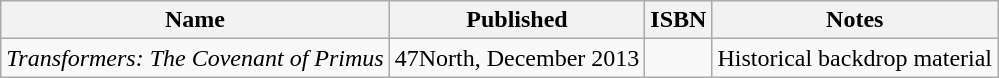<table class="wikitable sortable" id="noveltable" border="1">
<tr>
<th>Name</th>
<th>Published</th>
<th>ISBN</th>
<th>Notes</th>
</tr>
<tr>
<td><em>Transformers: The Covenant of Primus</em></td>
<td>47North, December 2013</td>
<td></td>
<td>Historical backdrop material</td>
</tr>
</table>
